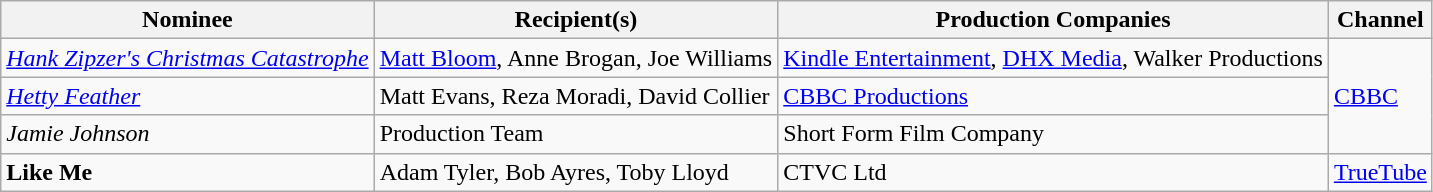<table class="wikitable">
<tr>
<th>Nominee</th>
<th>Recipient(s)</th>
<th>Production Companies</th>
<th>Channel</th>
</tr>
<tr>
<td><em><a href='#'>Hank Zipzer's Christmas Catastrophe</a></em></td>
<td><a href='#'>Matt Bloom</a>, Anne Brogan, Joe Williams</td>
<td><a href='#'>Kindle Entertainment</a>, <a href='#'>DHX Media</a>, Walker Productions</td>
<td rowspan="3"><a href='#'>CBBC</a></td>
</tr>
<tr>
<td><em><a href='#'>Hetty Feather</a></em></td>
<td>Matt Evans, Reza Moradi, David Collier</td>
<td><a href='#'>CBBC Productions</a></td>
</tr>
<tr>
<td><em>Jamie Johnson</em></td>
<td>Production Team</td>
<td>Short Form Film Company</td>
</tr>
<tr>
<td><strong>Like Me</strong></td>
<td>Adam Tyler, Bob Ayres, Toby Lloyd</td>
<td>CTVC Ltd</td>
<td><a href='#'>TrueTube</a></td>
</tr>
</table>
